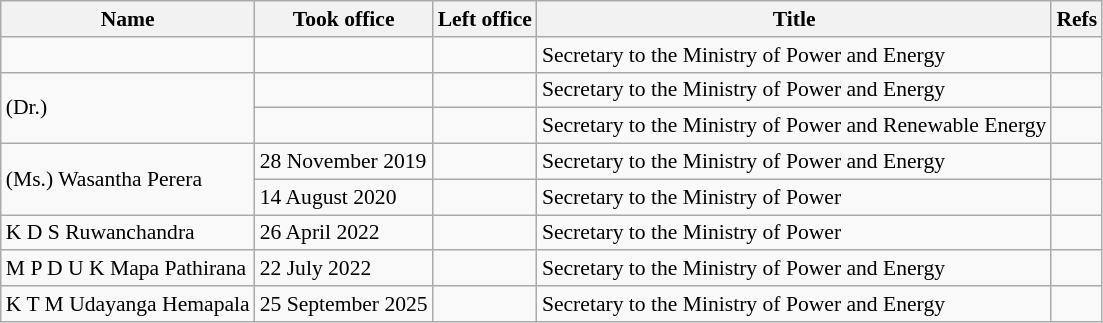<table class="wikitable plainrowheaders sortable" style="font-size:90%; text-align:left;">
<tr>
<th scope=col>Name</th>
<th scope=col>Took office</th>
<th scope=col>Left office</th>
<th scope=col>Title</th>
<th scope=col class=unsortable>Refs</th>
</tr>
<tr>
<td></td>
<td align=center></td>
<td align=center></td>
<td>Secretary to the Ministry of Power and Energy</td>
<td align="center"></td>
</tr>
<tr>
<td rowspan=2>(Dr.) </td>
<td align="center"></td>
<td align=center></td>
<td>Secretary to the Ministry of Power and Energy</td>
<td align="center"></td>
</tr>
<tr>
<td align=center></td>
<td align=center></td>
<td>Secretary to the Ministry of Power and Renewable Energy</td>
<td align="center"></td>
</tr>
<tr>
<td rowspan="2">(Ms.) Wasantha Perera</td>
<td>28 November 2019</td>
<td></td>
<td>Secretary to the Ministry of Power and Energy</td>
<td></td>
</tr>
<tr>
<td>14 August 2020</td>
<td></td>
<td>Secretary to the Ministry of Power</td>
<td></td>
</tr>
<tr>
<td>K D S Ruwanchandra</td>
<td>26 April 2022</td>
<td></td>
<td>Secretary to the Ministry of Power</td>
<td></td>
</tr>
<tr>
<td>M P D U K Mapa Pathirana</td>
<td>22 July 2022</td>
<td></td>
<td>Secretary to the Ministry of Power and Energy</td>
<td></td>
</tr>
<tr>
<td>K T M Udayanga Hemapala</td>
<td>25 September 2025</td>
<td></td>
<td>Secretary to the Ministry of Power and Energy</td>
</tr>
</table>
